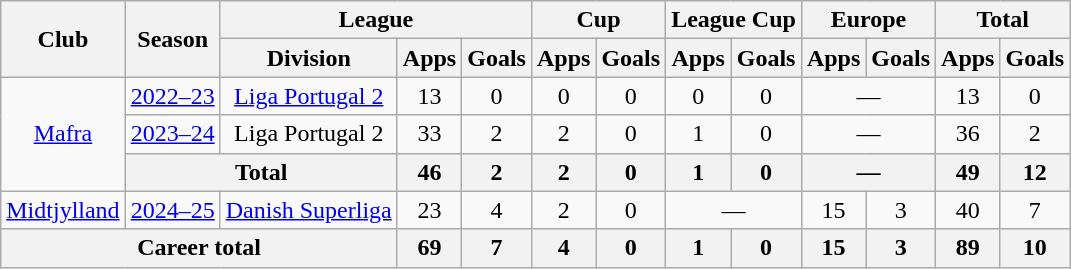<table class="wikitable" style="text-align:center">
<tr>
<th rowspan="2">Club</th>
<th rowspan="2">Season</th>
<th colspan="3">League</th>
<th colspan="2">Cup</th>
<th colspan="2">League Cup</th>
<th colspan="2">Europe</th>
<th colspan="2">Total</th>
</tr>
<tr>
<th>Division</th>
<th>Apps</th>
<th>Goals</th>
<th>Apps</th>
<th>Goals</th>
<th>Apps</th>
<th>Goals</th>
<th>Apps</th>
<th>Goals</th>
<th>Apps</th>
<th>Goals</th>
</tr>
<tr>
<td rowspan="3"><a href='#'>Mafra</a></td>
<td><a href='#'>2022–23</a></td>
<td><a href='#'>Liga Portugal 2</a></td>
<td>13</td>
<td>0</td>
<td>0</td>
<td>0</td>
<td>0</td>
<td>0</td>
<td colspan="2">—</td>
<td>13</td>
<td>0</td>
</tr>
<tr>
<td><a href='#'>2023–24</a></td>
<td>Liga Portugal 2</td>
<td>33</td>
<td>2</td>
<td>2</td>
<td>0</td>
<td>1</td>
<td>0</td>
<td colspan="2">—</td>
<td>36</td>
<td>2</td>
</tr>
<tr>
<th colspan="2">Total</th>
<th>46</th>
<th>2</th>
<th>2</th>
<th>0</th>
<th>1</th>
<th>0</th>
<th colspan="2">—</th>
<th>49</th>
<th>12</th>
</tr>
<tr>
<td><a href='#'>Midtjylland</a></td>
<td><a href='#'>2024–25</a></td>
<td><a href='#'>Danish Superliga</a></td>
<td>23</td>
<td>4</td>
<td>2</td>
<td>0</td>
<td colspan="2">—</td>
<td>15</td>
<td>3</td>
<td>40</td>
<td>7</td>
</tr>
<tr>
<th colspan="3">Career total</th>
<th>69</th>
<th>7</th>
<th>4</th>
<th>0</th>
<th>1</th>
<th>0</th>
<th>15</th>
<th>3</th>
<th>89</th>
<th>10</th>
</tr>
</table>
